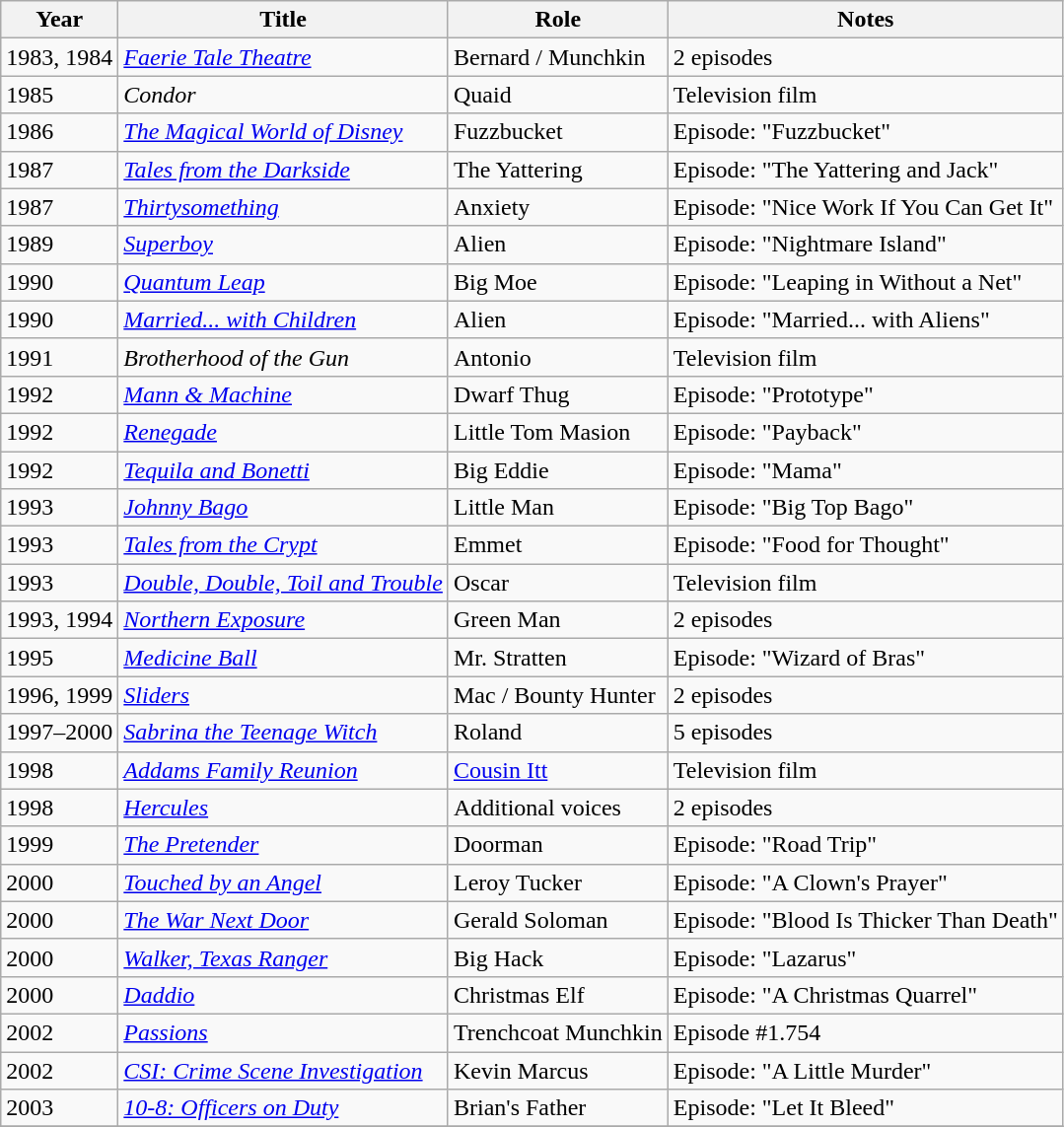<table class="wikitable sortable">
<tr>
<th>Year</th>
<th>Title</th>
<th>Role</th>
<th>Notes</th>
</tr>
<tr>
<td>1983, 1984</td>
<td><em><a href='#'>Faerie Tale Theatre</a></em></td>
<td>Bernard / Munchkin</td>
<td>2 episodes</td>
</tr>
<tr>
<td>1985</td>
<td><em>Condor</em></td>
<td>Quaid</td>
<td>Television film</td>
</tr>
<tr>
<td>1986</td>
<td><em><a href='#'>The Magical World of Disney</a></em></td>
<td>Fuzzbucket</td>
<td>Episode: "Fuzzbucket"</td>
</tr>
<tr>
<td>1987</td>
<td><em><a href='#'>Tales from the Darkside</a></em></td>
<td>The Yattering</td>
<td>Episode: "The Yattering and Jack"</td>
</tr>
<tr>
<td>1987</td>
<td><em><a href='#'>Thirtysomething</a></em></td>
<td>Anxiety</td>
<td>Episode: "Nice Work If You Can Get It"</td>
</tr>
<tr>
<td>1989</td>
<td><a href='#'><em>Superboy</em></a></td>
<td>Alien</td>
<td>Episode: "Nightmare Island"</td>
</tr>
<tr>
<td>1990</td>
<td><em><a href='#'>Quantum Leap</a></em></td>
<td>Big Moe</td>
<td>Episode: "Leaping in Without a Net"</td>
</tr>
<tr>
<td>1990</td>
<td><em><a href='#'>Married... with Children</a></em></td>
<td>Alien</td>
<td>Episode: "Married... with Aliens"</td>
</tr>
<tr>
<td>1991</td>
<td><em>Brotherhood of the Gun</em></td>
<td>Antonio</td>
<td>Television film</td>
</tr>
<tr>
<td>1992</td>
<td><em><a href='#'>Mann & Machine</a></em></td>
<td>Dwarf Thug</td>
<td>Episode: "Prototype"</td>
</tr>
<tr>
<td>1992</td>
<td><a href='#'><em>Renegade</em></a></td>
<td>Little Tom Masion</td>
<td>Episode: "Payback"</td>
</tr>
<tr>
<td>1992</td>
<td><em><a href='#'>Tequila and Bonetti</a></em></td>
<td>Big Eddie</td>
<td>Episode: "Mama"</td>
</tr>
<tr>
<td>1993</td>
<td><em><a href='#'>Johnny Bago</a></em></td>
<td>Little Man</td>
<td>Episode: "Big Top Bago"</td>
</tr>
<tr>
<td>1993</td>
<td><a href='#'><em>Tales from the Crypt</em></a></td>
<td>Emmet</td>
<td>Episode: "Food for Thought"</td>
</tr>
<tr>
<td>1993</td>
<td><em><a href='#'>Double, Double, Toil and Trouble</a></em></td>
<td>Oscar</td>
<td>Television film</td>
</tr>
<tr>
<td>1993, 1994</td>
<td><em><a href='#'>Northern Exposure</a></em></td>
<td>Green Man</td>
<td>2 episodes</td>
</tr>
<tr>
<td>1995</td>
<td><a href='#'><em>Medicine Ball</em></a></td>
<td>Mr. Stratten</td>
<td>Episode: "Wizard of Bras"</td>
</tr>
<tr>
<td>1996, 1999</td>
<td><em><a href='#'>Sliders</a></em></td>
<td>Mac / Bounty Hunter</td>
<td>2 episodes</td>
</tr>
<tr>
<td>1997–2000</td>
<td><a href='#'><em>Sabrina the Teenage Witch</em></a></td>
<td>Roland</td>
<td>5 episodes</td>
</tr>
<tr>
<td>1998</td>
<td><em><a href='#'>Addams Family Reunion</a></em></td>
<td><a href='#'>Cousin Itt</a></td>
<td>Television film</td>
</tr>
<tr>
<td>1998</td>
<td><a href='#'><em>Hercules</em></a></td>
<td>Additional voices</td>
<td>2 episodes</td>
</tr>
<tr>
<td>1999</td>
<td><a href='#'><em>The Pretender</em></a></td>
<td>Doorman</td>
<td>Episode: "Road Trip"</td>
</tr>
<tr>
<td>2000</td>
<td><em><a href='#'>Touched by an Angel</a></em></td>
<td>Leroy Tucker</td>
<td>Episode: "A Clown's Prayer"</td>
</tr>
<tr>
<td>2000</td>
<td><em><a href='#'>The War Next Door</a></em></td>
<td>Gerald Soloman</td>
<td>Episode: "Blood Is Thicker Than Death"</td>
</tr>
<tr>
<td>2000</td>
<td><em><a href='#'>Walker, Texas Ranger</a></em></td>
<td>Big Hack</td>
<td>Episode: "Lazarus"</td>
</tr>
<tr>
<td>2000</td>
<td><em><a href='#'>Daddio</a></em></td>
<td>Christmas Elf</td>
<td>Episode: "A Christmas Quarrel"</td>
</tr>
<tr>
<td>2002</td>
<td><em><a href='#'>Passions</a></em></td>
<td>Trenchcoat Munchkin</td>
<td>Episode #1.754</td>
</tr>
<tr>
<td>2002</td>
<td><em><a href='#'>CSI: Crime Scene Investigation</a></em></td>
<td>Kevin Marcus</td>
<td>Episode: "A Little Murder"</td>
</tr>
<tr>
<td>2003</td>
<td><em><a href='#'>10-8: Officers on Duty</a></em></td>
<td>Brian's Father</td>
<td>Episode: "Let It Bleed"</td>
</tr>
<tr>
</tr>
</table>
